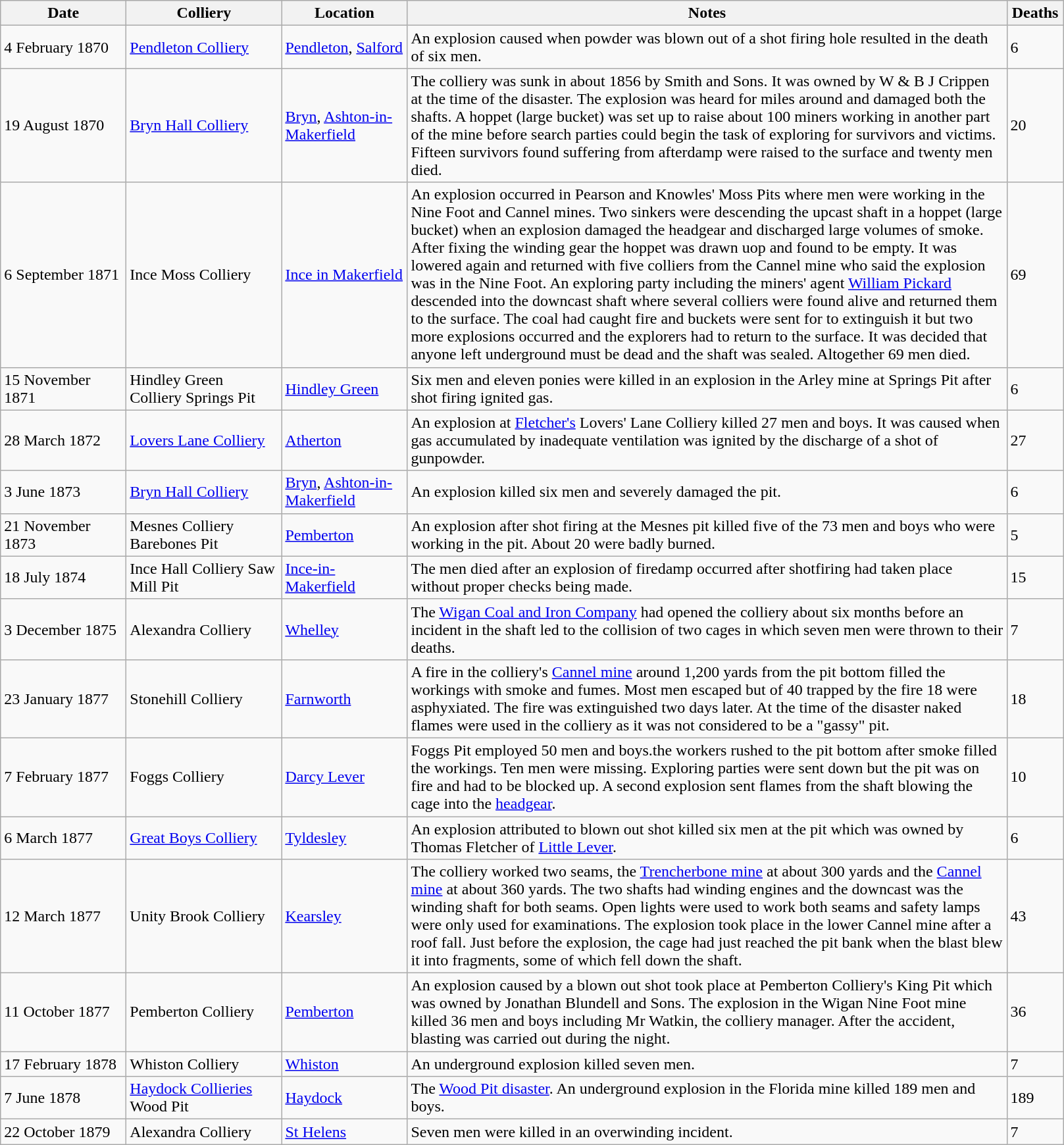<table class="wikitable">
<tr>
<th scope="col"  style="width:120px">Date</th>
<th scope="col"  style="width:150px">Colliery</th>
<th scope="col"  style="width:120px">Location</th>
<th scope="col"  style="width:600px">Notes</th>
<th scope="col"  style="width:50px">Deaths</th>
</tr>
<tr>
<td>4 February 1870</td>
<td><a href='#'>Pendleton Colliery</a></td>
<td><a href='#'>Pendleton</a>, <a href='#'>Salford</a></td>
<td>An explosion caused when powder was blown out of a shot firing hole resulted in the death of six men.</td>
<td>6</td>
</tr>
<tr>
<td>19 August 1870</td>
<td><a href='#'>Bryn Hall Colliery</a></td>
<td><a href='#'>Bryn</a>, <a href='#'>Ashton-in-Makerfield</a></td>
<td>The colliery was sunk in about 1856 by Smith and Sons. It was owned by W & B J Crippen at the time of the disaster. The explosion was heard for miles around and damaged both the shafts. A hoppet (large bucket) was set up to raise about 100 miners working in another part of the mine before search parties could begin the task of exploring for survivors and victims. Fifteen survivors found suffering from afterdamp were raised to the surface and twenty men died.</td>
<td>20</td>
</tr>
<tr>
<td>6 September 1871</td>
<td>Ince Moss Colliery</td>
<td><a href='#'>Ince in Makerfield</a></td>
<td>An explosion occurred in Pearson and Knowles' Moss Pits where men were working in the Nine Foot and Cannel mines. Two sinkers were descending the upcast shaft in a hoppet (large bucket) when an explosion damaged the headgear and discharged large volumes of smoke. After fixing the winding gear the hoppet was drawn uop and found to be empty. It was lowered again and returned with five colliers from the Cannel mine who said the explosion was in the Nine Foot. An exploring party including the miners' agent <a href='#'>William Pickard</a> descended into the downcast shaft where several colliers were found alive and returned them to the surface.  The coal had caught fire and buckets were sent for to extinguish it but two more explosions occurred and the explorers had to return to the surface. It was decided that anyone left underground must be dead and the shaft was sealed. Altogether 69 men died.</td>
<td>69</td>
</tr>
<tr>
<td>15 November 1871</td>
<td>Hindley Green Colliery Springs Pit</td>
<td><a href='#'>Hindley Green</a></td>
<td>Six men and eleven ponies were killed in an explosion in the Arley mine at Springs Pit after shot firing ignited gas.</td>
<td>6</td>
</tr>
<tr>
<td>28 March 1872</td>
<td><a href='#'>Lovers Lane Colliery</a></td>
<td><a href='#'>Atherton</a></td>
<td>An explosion at <a href='#'>Fletcher's</a> Lovers' Lane Colliery killed 27 men and boys. It was caused when gas accumulated by inadequate ventilation was ignited by the discharge of a shot of gunpowder.</td>
<td>27</td>
</tr>
<tr>
<td>3 June 1873</td>
<td><a href='#'>Bryn Hall Colliery</a></td>
<td><a href='#'>Bryn</a>, <a href='#'>Ashton-in-Makerfield</a></td>
<td>An explosion killed six men and severely damaged the pit.</td>
<td>6</td>
</tr>
<tr>
<td>21 November 1873</td>
<td>Mesnes Colliery Barebones Pit</td>
<td><a href='#'>Pemberton</a></td>
<td>An explosion after shot firing at the Mesnes pit killed five of the 73 men and boys who were working in the pit. About 20 were badly burned.</td>
<td>5</td>
</tr>
<tr>
<td>18 July 1874</td>
<td>Ince Hall Colliery Saw Mill Pit</td>
<td><a href='#'>Ince-in-Makerfield</a></td>
<td>The men died after an explosion of firedamp occurred after shotfiring had taken place without proper checks being made.</td>
<td>15</td>
</tr>
<tr>
<td>3 December 1875</td>
<td>Alexandra Colliery</td>
<td><a href='#'>Whelley</a></td>
<td>The <a href='#'>Wigan Coal and Iron Company</a> had opened the colliery about six months before an incident in the shaft led to the collision of two cages in which seven men were thrown to their deaths.</td>
<td>7</td>
</tr>
<tr>
<td>23 January 1877</td>
<td>Stonehill Colliery</td>
<td><a href='#'>Farnworth</a></td>
<td>A fire in the colliery's <a href='#'>Cannel mine</a> around 1,200 yards from the pit bottom filled the workings with smoke and fumes. Most men escaped but of 40 trapped by the fire 18 were asphyxiated. The fire was extinguished two days later. At the time of the disaster naked flames were used in the colliery as it was not considered to be a "gassy" pit.</td>
<td>18</td>
</tr>
<tr>
<td>7 February 1877</td>
<td>Foggs Colliery</td>
<td><a href='#'>Darcy Lever</a></td>
<td>Foggs Pit employed 50 men and boys.the workers rushed to the pit bottom after smoke filled the workings. Ten men were missing. Exploring parties were sent down but the pit was on fire and had to be blocked up. A second explosion sent flames from the shaft blowing the cage into the <a href='#'>headgear</a>.</td>
<td>10</td>
</tr>
<tr>
<td>6 March 1877</td>
<td><a href='#'>Great Boys Colliery</a></td>
<td><a href='#'>Tyldesley</a></td>
<td>An explosion attributed to blown out shot killed six men at the pit which was owned by Thomas Fletcher of <a href='#'>Little Lever</a>.</td>
<td>6</td>
</tr>
<tr>
<td>12 March 1877</td>
<td>Unity Brook Colliery</td>
<td><a href='#'>Kearsley</a></td>
<td>The colliery worked two seams, the <a href='#'>Trencherbone mine</a> at about 300 yards and the <a href='#'>Cannel mine</a> at about 360 yards. The two shafts had winding engines and the downcast was the winding shaft for both seams. Open lights were used to work both seams and safety lamps were only used for examinations. The explosion took place in the lower Cannel mine after a roof fall. Just before the explosion, the cage had just reached the pit bank when the blast blew it into fragments, some of which fell down the shaft.</td>
<td>43</td>
</tr>
<tr>
<td>11 October 1877</td>
<td>Pemberton Colliery</td>
<td><a href='#'>Pemberton</a></td>
<td>An explosion caused by a blown out shot took place at Pemberton Colliery's King Pit which was owned by Jonathan Blundell and Sons. The explosion in the Wigan Nine Foot mine killed 36 men and boys including Mr Watkin, the colliery manager. After the accident, blasting was carried out during the night.</td>
<td>36</td>
</tr>
<tr>
<td>17 February 1878</td>
<td>Whiston Colliery</td>
<td><a href='#'>Whiston</a></td>
<td>An underground explosion killed seven men.</td>
<td>7</td>
</tr>
<tr>
<td>7 June 1878</td>
<td><a href='#'>Haydock Collieries</a> Wood Pit</td>
<td><a href='#'>Haydock</a></td>
<td>The <a href='#'>Wood Pit disaster</a>. An underground explosion in the Florida mine killed 189 men and boys.</td>
<td>189</td>
</tr>
<tr>
<td>22 October 1879</td>
<td>Alexandra Colliery</td>
<td><a href='#'>St Helens</a></td>
<td>Seven men were killed in an overwinding incident.</td>
<td>7</td>
</tr>
</table>
